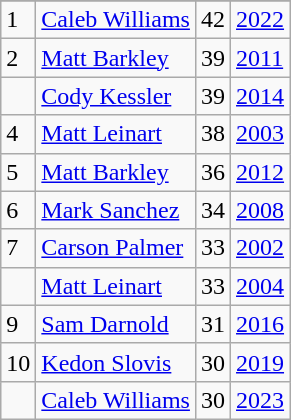<table class="wikitable">
<tr>
</tr>
<tr>
<td>1</td>
<td><a href='#'>Caleb Williams</a></td>
<td>42</td>
<td><a href='#'>2022</a></td>
</tr>
<tr>
<td>2</td>
<td><a href='#'>Matt Barkley</a></td>
<td>39</td>
<td><a href='#'>2011</a></td>
</tr>
<tr>
<td></td>
<td><a href='#'>Cody Kessler</a></td>
<td>39</td>
<td><a href='#'>2014</a></td>
</tr>
<tr>
<td>4</td>
<td><a href='#'>Matt Leinart</a></td>
<td>38</td>
<td><a href='#'>2003</a></td>
</tr>
<tr>
<td>5</td>
<td><a href='#'>Matt Barkley</a></td>
<td>36</td>
<td><a href='#'>2012</a></td>
</tr>
<tr>
<td>6</td>
<td><a href='#'>Mark Sanchez</a></td>
<td>34</td>
<td><a href='#'>2008</a></td>
</tr>
<tr>
<td>7</td>
<td><a href='#'>Carson Palmer</a></td>
<td>33</td>
<td><a href='#'>2002</a></td>
</tr>
<tr>
<td></td>
<td><a href='#'>Matt Leinart</a></td>
<td>33</td>
<td><a href='#'>2004</a></td>
</tr>
<tr>
<td>9</td>
<td><a href='#'>Sam Darnold</a></td>
<td>31</td>
<td><a href='#'>2016</a></td>
</tr>
<tr>
<td>10</td>
<td><a href='#'>Kedon Slovis</a></td>
<td>30</td>
<td><a href='#'>2019</a></td>
</tr>
<tr>
<td></td>
<td><a href='#'>Caleb Williams</a></td>
<td>30</td>
<td><a href='#'>2023</a></td>
</tr>
</table>
